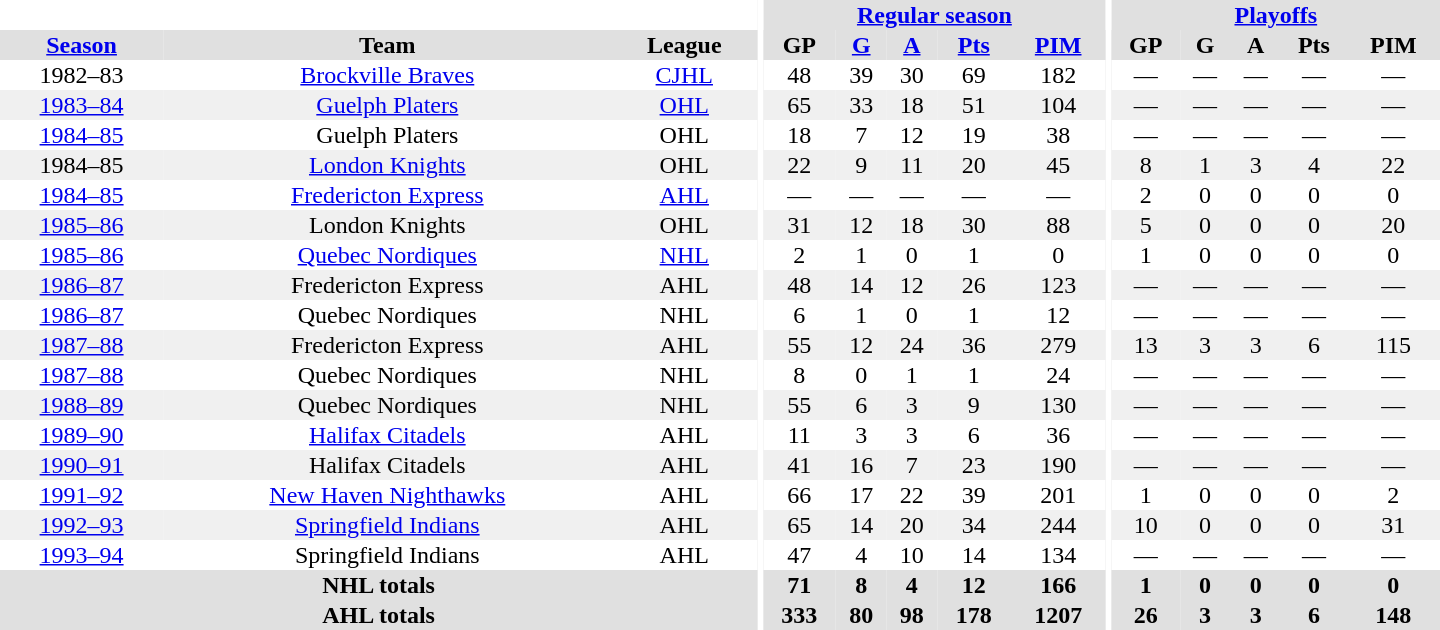<table border="0" cellpadding="1" cellspacing="0" style="text-align:center; width:60em">
<tr bgcolor="#e0e0e0">
<th colspan="3" bgcolor="#ffffff"></th>
<th rowspan="99" bgcolor="#ffffff"></th>
<th colspan="5"><a href='#'>Regular season</a></th>
<th rowspan="99" bgcolor="#ffffff"></th>
<th colspan="5"><a href='#'>Playoffs</a></th>
</tr>
<tr bgcolor="#e0e0e0">
<th><a href='#'>Season</a></th>
<th>Team</th>
<th>League</th>
<th>GP</th>
<th><a href='#'>G</a></th>
<th><a href='#'>A</a></th>
<th><a href='#'>Pts</a></th>
<th><a href='#'>PIM</a></th>
<th>GP</th>
<th>G</th>
<th>A</th>
<th>Pts</th>
<th>PIM</th>
</tr>
<tr>
<td>1982–83</td>
<td><a href='#'>Brockville Braves</a></td>
<td><a href='#'>CJHL</a></td>
<td>48</td>
<td>39</td>
<td>30</td>
<td>69</td>
<td>182</td>
<td>—</td>
<td>—</td>
<td>—</td>
<td>—</td>
<td>—</td>
</tr>
<tr bgcolor="#f0f0f0">
<td><a href='#'>1983–84</a></td>
<td><a href='#'>Guelph Platers</a></td>
<td><a href='#'>OHL</a></td>
<td>65</td>
<td>33</td>
<td>18</td>
<td>51</td>
<td>104</td>
<td>—</td>
<td>—</td>
<td>—</td>
<td>—</td>
<td>—</td>
</tr>
<tr>
<td><a href='#'>1984–85</a></td>
<td>Guelph Platers</td>
<td>OHL</td>
<td>18</td>
<td>7</td>
<td>12</td>
<td>19</td>
<td>38</td>
<td>—</td>
<td>—</td>
<td>—</td>
<td>—</td>
<td>—</td>
</tr>
<tr bgcolor="#f0f0f0">
<td>1984–85</td>
<td><a href='#'>London Knights</a></td>
<td>OHL</td>
<td>22</td>
<td>9</td>
<td>11</td>
<td>20</td>
<td>45</td>
<td>8</td>
<td>1</td>
<td>3</td>
<td>4</td>
<td>22</td>
</tr>
<tr>
<td><a href='#'>1984–85</a></td>
<td><a href='#'>Fredericton Express</a></td>
<td><a href='#'>AHL</a></td>
<td>—</td>
<td>—</td>
<td>—</td>
<td>—</td>
<td>—</td>
<td>2</td>
<td>0</td>
<td>0</td>
<td>0</td>
<td>0</td>
</tr>
<tr bgcolor="#f0f0f0">
<td><a href='#'>1985–86</a></td>
<td>London Knights</td>
<td>OHL</td>
<td>31</td>
<td>12</td>
<td>18</td>
<td>30</td>
<td>88</td>
<td>5</td>
<td>0</td>
<td>0</td>
<td>0</td>
<td>20</td>
</tr>
<tr>
<td><a href='#'>1985–86</a></td>
<td><a href='#'>Quebec Nordiques</a></td>
<td><a href='#'>NHL</a></td>
<td>2</td>
<td>1</td>
<td>0</td>
<td>1</td>
<td>0</td>
<td>1</td>
<td>0</td>
<td>0</td>
<td>0</td>
<td>0</td>
</tr>
<tr bgcolor="#f0f0f0">
<td><a href='#'>1986–87</a></td>
<td>Fredericton Express</td>
<td>AHL</td>
<td>48</td>
<td>14</td>
<td>12</td>
<td>26</td>
<td>123</td>
<td>—</td>
<td>—</td>
<td>—</td>
<td>—</td>
<td>—</td>
</tr>
<tr>
<td><a href='#'>1986–87</a></td>
<td>Quebec Nordiques</td>
<td>NHL</td>
<td>6</td>
<td>1</td>
<td>0</td>
<td>1</td>
<td>12</td>
<td>—</td>
<td>—</td>
<td>—</td>
<td>—</td>
<td>—</td>
</tr>
<tr bgcolor="#f0f0f0">
<td><a href='#'>1987–88</a></td>
<td>Fredericton Express</td>
<td>AHL</td>
<td>55</td>
<td>12</td>
<td>24</td>
<td>36</td>
<td>279</td>
<td>13</td>
<td>3</td>
<td>3</td>
<td>6</td>
<td>115</td>
</tr>
<tr>
<td><a href='#'>1987–88</a></td>
<td>Quebec Nordiques</td>
<td>NHL</td>
<td>8</td>
<td>0</td>
<td>1</td>
<td>1</td>
<td>24</td>
<td>—</td>
<td>—</td>
<td>—</td>
<td>—</td>
<td>—</td>
</tr>
<tr bgcolor="#f0f0f0">
<td><a href='#'>1988–89</a></td>
<td>Quebec Nordiques</td>
<td>NHL</td>
<td>55</td>
<td>6</td>
<td>3</td>
<td>9</td>
<td>130</td>
<td>—</td>
<td>—</td>
<td>—</td>
<td>—</td>
<td>—</td>
</tr>
<tr>
<td><a href='#'>1989–90</a></td>
<td><a href='#'>Halifax Citadels</a></td>
<td>AHL</td>
<td>11</td>
<td>3</td>
<td>3</td>
<td>6</td>
<td>36</td>
<td>—</td>
<td>—</td>
<td>—</td>
<td>—</td>
<td>—</td>
</tr>
<tr bgcolor="#f0f0f0">
<td><a href='#'>1990–91</a></td>
<td>Halifax Citadels</td>
<td>AHL</td>
<td>41</td>
<td>16</td>
<td>7</td>
<td>23</td>
<td>190</td>
<td>—</td>
<td>—</td>
<td>—</td>
<td>—</td>
<td>—</td>
</tr>
<tr>
<td><a href='#'>1991–92</a></td>
<td><a href='#'>New Haven Nighthawks</a></td>
<td>AHL</td>
<td>66</td>
<td>17</td>
<td>22</td>
<td>39</td>
<td>201</td>
<td>1</td>
<td>0</td>
<td>0</td>
<td>0</td>
<td>2</td>
</tr>
<tr bgcolor="#f0f0f0">
<td><a href='#'>1992–93</a></td>
<td><a href='#'>Springfield Indians</a></td>
<td>AHL</td>
<td>65</td>
<td>14</td>
<td>20</td>
<td>34</td>
<td>244</td>
<td>10</td>
<td>0</td>
<td>0</td>
<td>0</td>
<td>31</td>
</tr>
<tr>
<td><a href='#'>1993–94</a></td>
<td>Springfield Indians</td>
<td>AHL</td>
<td>47</td>
<td>4</td>
<td>10</td>
<td>14</td>
<td>134</td>
<td>—</td>
<td>—</td>
<td>—</td>
<td>—</td>
<td>—</td>
</tr>
<tr bgcolor="#e0e0e0">
<th colspan="3">NHL totals</th>
<th>71</th>
<th>8</th>
<th>4</th>
<th>12</th>
<th>166</th>
<th>1</th>
<th>0</th>
<th>0</th>
<th>0</th>
<th>0</th>
</tr>
<tr bgcolor="#e0e0e0">
<th colspan="3">AHL totals</th>
<th>333</th>
<th>80</th>
<th>98</th>
<th>178</th>
<th>1207</th>
<th>26</th>
<th>3</th>
<th>3</th>
<th>6</th>
<th>148</th>
</tr>
</table>
